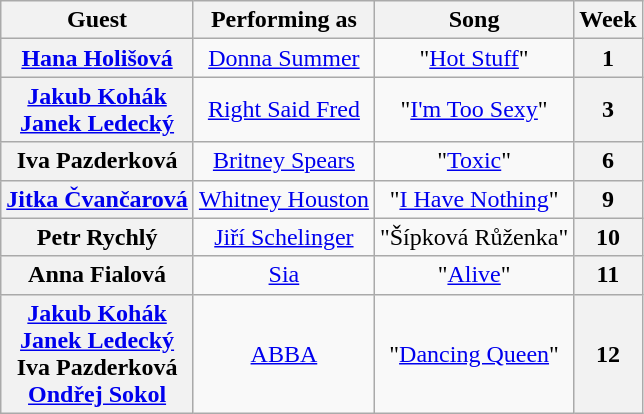<table class="wikitable"; style=text-align:center>
<tr>
<th>Guest</th>
<th>Performing as</th>
<th>Song</th>
<th>Week</th>
</tr>
<tr>
<th><a href='#'>Hana Holišová</a></th>
<td><a href='#'>Donna Summer</a></td>
<td>"<a href='#'>Hot Stuff</a>"</td>
<th>1</th>
</tr>
<tr>
<th><a href='#'>Jakub Kohák</a><br><a href='#'>Janek Ledecký</a></th>
<td><a href='#'>Right Said Fred</a></td>
<td>"<a href='#'>I'm Too Sexy</a>"</td>
<th>3</th>
</tr>
<tr>
<th>Iva Pazderková</th>
<td><a href='#'>Britney Spears</a></td>
<td>"<a href='#'>Toxic</a>"</td>
<th>6</th>
</tr>
<tr>
<th><a href='#'>Jitka Čvančarová</a></th>
<td><a href='#'>Whitney Houston</a></td>
<td>"<a href='#'>I Have Nothing</a>"</td>
<th>9</th>
</tr>
<tr>
<th>Petr Rychlý</th>
<td><a href='#'>Jiří Schelinger</a></td>
<td>"Šípková Růženka"</td>
<th>10</th>
</tr>
<tr>
<th>Anna Fialová</th>
<td><a href='#'>Sia</a></td>
<td>"<a href='#'>Alive</a>"</td>
<th>11</th>
</tr>
<tr>
<th><a href='#'>Jakub Kohák</a><br><a href='#'>Janek Ledecký</a><br>Iva Pazderková<br><a href='#'>Ondřej Sokol</a></th>
<td><a href='#'>ABBA</a></td>
<td>"<a href='#'>Dancing Queen</a>"</td>
<th>12</th>
</tr>
</table>
